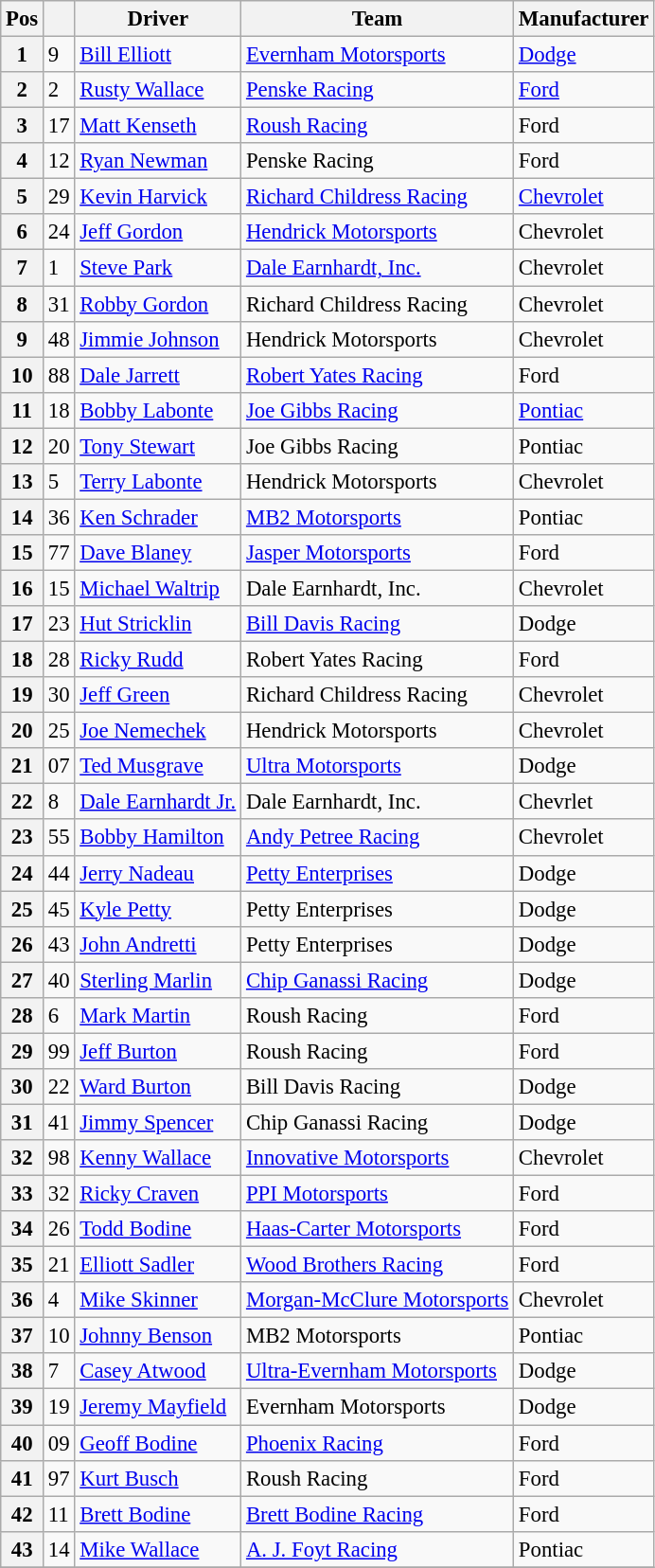<table class="wikitable" style="font-size:95%">
<tr>
<th>Pos</th>
<th></th>
<th>Driver</th>
<th>Team</th>
<th>Manufacturer</th>
</tr>
<tr>
<th>1</th>
<td>9</td>
<td><a href='#'>Bill Elliott</a></td>
<td><a href='#'>Evernham Motorsports</a></td>
<td><a href='#'>Dodge</a></td>
</tr>
<tr>
<th>2</th>
<td>2</td>
<td><a href='#'>Rusty Wallace</a></td>
<td><a href='#'>Penske Racing</a></td>
<td><a href='#'>Ford</a></td>
</tr>
<tr>
<th>3</th>
<td>17</td>
<td><a href='#'>Matt Kenseth</a></td>
<td><a href='#'>Roush Racing</a></td>
<td>Ford</td>
</tr>
<tr>
<th>4</th>
<td>12</td>
<td><a href='#'>Ryan Newman</a></td>
<td>Penske Racing</td>
<td>Ford</td>
</tr>
<tr>
<th>5</th>
<td>29</td>
<td><a href='#'>Kevin Harvick</a></td>
<td><a href='#'>Richard Childress Racing</a></td>
<td><a href='#'>Chevrolet</a></td>
</tr>
<tr>
<th>6</th>
<td>24</td>
<td><a href='#'>Jeff Gordon</a></td>
<td><a href='#'>Hendrick Motorsports</a></td>
<td>Chevrolet</td>
</tr>
<tr>
<th>7</th>
<td>1</td>
<td><a href='#'>Steve Park</a></td>
<td><a href='#'>Dale Earnhardt, Inc.</a></td>
<td>Chevrolet</td>
</tr>
<tr>
<th>8</th>
<td>31</td>
<td><a href='#'>Robby Gordon</a></td>
<td>Richard Childress Racing</td>
<td>Chevrolet</td>
</tr>
<tr>
<th>9</th>
<td>48</td>
<td><a href='#'>Jimmie Johnson</a></td>
<td>Hendrick Motorsports</td>
<td>Chevrolet</td>
</tr>
<tr>
<th>10</th>
<td>88</td>
<td><a href='#'>Dale Jarrett</a></td>
<td><a href='#'>Robert Yates Racing</a></td>
<td>Ford</td>
</tr>
<tr>
<th>11</th>
<td>18</td>
<td><a href='#'>Bobby Labonte</a></td>
<td><a href='#'>Joe Gibbs Racing</a></td>
<td><a href='#'>Pontiac</a></td>
</tr>
<tr>
<th>12</th>
<td>20</td>
<td><a href='#'>Tony Stewart</a></td>
<td>Joe Gibbs Racing</td>
<td>Pontiac</td>
</tr>
<tr>
<th>13</th>
<td>5</td>
<td><a href='#'>Terry Labonte</a></td>
<td>Hendrick Motorsports</td>
<td>Chevrolet</td>
</tr>
<tr>
<th>14</th>
<td>36</td>
<td><a href='#'>Ken Schrader</a></td>
<td><a href='#'>MB2 Motorsports</a></td>
<td>Pontiac</td>
</tr>
<tr>
<th>15</th>
<td>77</td>
<td><a href='#'>Dave Blaney</a></td>
<td><a href='#'>Jasper Motorsports</a></td>
<td>Ford</td>
</tr>
<tr>
<th>16</th>
<td>15</td>
<td><a href='#'>Michael Waltrip</a></td>
<td>Dale Earnhardt, Inc.</td>
<td>Chevrolet</td>
</tr>
<tr>
<th>17</th>
<td>23</td>
<td><a href='#'>Hut Stricklin</a></td>
<td><a href='#'>Bill Davis Racing</a></td>
<td>Dodge</td>
</tr>
<tr>
<th>18</th>
<td>28</td>
<td><a href='#'>Ricky Rudd</a></td>
<td>Robert Yates Racing</td>
<td>Ford</td>
</tr>
<tr>
<th>19</th>
<td>30</td>
<td><a href='#'>Jeff Green</a></td>
<td>Richard Childress Racing</td>
<td>Chevrolet</td>
</tr>
<tr>
<th>20</th>
<td>25</td>
<td><a href='#'>Joe Nemechek</a></td>
<td>Hendrick Motorsports</td>
<td>Chevrolet</td>
</tr>
<tr>
<th>21</th>
<td>07</td>
<td><a href='#'>Ted Musgrave</a></td>
<td><a href='#'>Ultra Motorsports</a></td>
<td>Dodge</td>
</tr>
<tr>
<th>22</th>
<td>8</td>
<td><a href='#'>Dale Earnhardt Jr.</a></td>
<td>Dale Earnhardt, Inc.</td>
<td>Chevrlet</td>
</tr>
<tr>
<th>23</th>
<td>55</td>
<td><a href='#'>Bobby Hamilton</a></td>
<td><a href='#'>Andy Petree Racing</a></td>
<td>Chevrolet</td>
</tr>
<tr>
<th>24</th>
<td>44</td>
<td><a href='#'>Jerry Nadeau</a></td>
<td><a href='#'>Petty Enterprises</a></td>
<td>Dodge</td>
</tr>
<tr>
<th>25</th>
<td>45</td>
<td><a href='#'>Kyle Petty</a></td>
<td>Petty Enterprises</td>
<td>Dodge</td>
</tr>
<tr>
<th>26</th>
<td>43</td>
<td><a href='#'>John Andretti</a></td>
<td>Petty Enterprises</td>
<td>Dodge</td>
</tr>
<tr>
<th>27</th>
<td>40</td>
<td><a href='#'>Sterling Marlin</a></td>
<td><a href='#'>Chip Ganassi Racing</a></td>
<td>Dodge</td>
</tr>
<tr>
<th>28</th>
<td>6</td>
<td><a href='#'>Mark Martin</a></td>
<td>Roush Racing</td>
<td>Ford</td>
</tr>
<tr>
<th>29</th>
<td>99</td>
<td><a href='#'>Jeff Burton</a></td>
<td>Roush Racing</td>
<td>Ford</td>
</tr>
<tr>
<th>30</th>
<td>22</td>
<td><a href='#'>Ward Burton</a></td>
<td>Bill Davis Racing</td>
<td>Dodge</td>
</tr>
<tr>
<th>31</th>
<td>41</td>
<td><a href='#'>Jimmy Spencer</a></td>
<td>Chip Ganassi Racing</td>
<td>Dodge</td>
</tr>
<tr>
<th>32</th>
<td>98</td>
<td><a href='#'>Kenny Wallace</a></td>
<td><a href='#'>Innovative Motorsports</a></td>
<td>Chevrolet</td>
</tr>
<tr>
<th>33</th>
<td>32</td>
<td><a href='#'>Ricky Craven</a></td>
<td><a href='#'>PPI Motorsports</a></td>
<td>Ford</td>
</tr>
<tr>
<th>34</th>
<td>26</td>
<td><a href='#'>Todd Bodine</a></td>
<td><a href='#'>Haas-Carter Motorsports</a></td>
<td>Ford</td>
</tr>
<tr>
<th>35</th>
<td>21</td>
<td><a href='#'>Elliott Sadler</a></td>
<td><a href='#'>Wood Brothers Racing</a></td>
<td>Ford</td>
</tr>
<tr>
<th>36</th>
<td>4</td>
<td><a href='#'>Mike Skinner</a></td>
<td><a href='#'>Morgan-McClure Motorsports</a></td>
<td>Chevrolet</td>
</tr>
<tr>
<th>37</th>
<td>10</td>
<td><a href='#'>Johnny Benson</a></td>
<td>MB2 Motorsports</td>
<td>Pontiac</td>
</tr>
<tr>
<th>38</th>
<td>7</td>
<td><a href='#'>Casey Atwood</a></td>
<td><a href='#'>Ultra-Evernham Motorsports</a></td>
<td>Dodge</td>
</tr>
<tr>
<th>39</th>
<td>19</td>
<td><a href='#'>Jeremy Mayfield</a></td>
<td>Evernham Motorsports</td>
<td>Dodge</td>
</tr>
<tr>
<th>40</th>
<td>09</td>
<td><a href='#'>Geoff Bodine</a></td>
<td><a href='#'>Phoenix Racing</a></td>
<td>Ford</td>
</tr>
<tr>
<th>41</th>
<td>97</td>
<td><a href='#'>Kurt Busch</a></td>
<td>Roush Racing</td>
<td>Ford</td>
</tr>
<tr>
<th>42</th>
<td>11</td>
<td><a href='#'>Brett Bodine</a></td>
<td><a href='#'>Brett Bodine Racing</a></td>
<td>Ford</td>
</tr>
<tr>
<th>43</th>
<td>14</td>
<td><a href='#'>Mike Wallace</a></td>
<td><a href='#'>A. J. Foyt Racing</a></td>
<td>Pontiac</td>
</tr>
<tr>
</tr>
</table>
